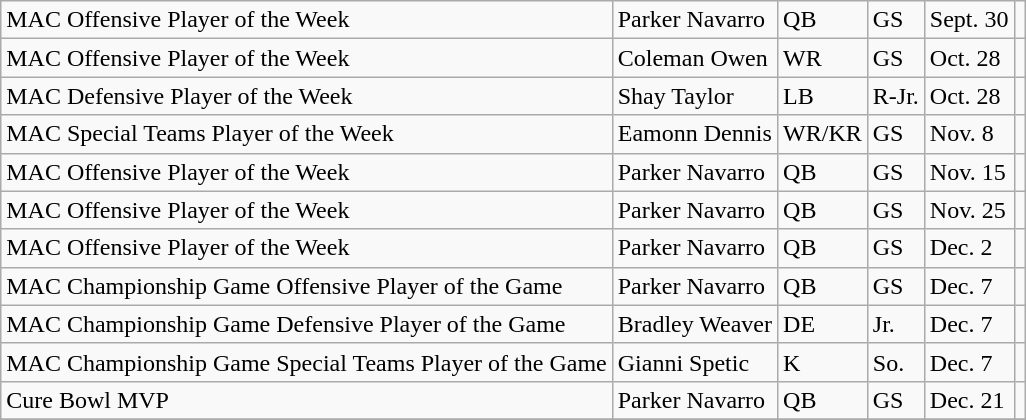<table class="wikitable">
<tr>
<td>MAC Offensive Player of the Week</td>
<td>Parker Navarro</td>
<td>QB</td>
<td>GS</td>
<td>Sept. 30</td>
<td></td>
</tr>
<tr>
<td>MAC Offensive Player of the Week</td>
<td>Coleman Owen</td>
<td>WR</td>
<td>GS</td>
<td>Oct. 28</td>
<td></td>
</tr>
<tr>
<td>MAC Defensive Player of the Week</td>
<td>Shay Taylor</td>
<td>LB</td>
<td>R-Jr.</td>
<td>Oct. 28</td>
<td></td>
</tr>
<tr>
<td>MAC Special Teams Player of the Week</td>
<td>Eamonn Dennis</td>
<td>WR/KR</td>
<td>GS</td>
<td>Nov. 8</td>
<td></td>
</tr>
<tr>
<td>MAC Offensive Player of the Week</td>
<td>Parker Navarro</td>
<td>QB</td>
<td>GS</td>
<td>Nov. 15</td>
<td></td>
</tr>
<tr>
<td>MAC Offensive Player of the Week</td>
<td>Parker Navarro</td>
<td>QB</td>
<td>GS</td>
<td>Nov. 25</td>
<td></td>
</tr>
<tr>
<td>MAC Offensive Player of the Week</td>
<td>Parker Navarro</td>
<td>QB</td>
<td>GS</td>
<td>Dec. 2</td>
<td></td>
</tr>
<tr>
<td>MAC Championship Game Offensive Player of the Game</td>
<td>Parker Navarro</td>
<td>QB</td>
<td>GS</td>
<td>Dec. 7</td>
<td></td>
</tr>
<tr>
<td>MAC Championship Game Defensive Player of the Game</td>
<td>Bradley Weaver</td>
<td>DE</td>
<td>Jr.</td>
<td>Dec. 7</td>
<td></td>
</tr>
<tr>
<td>MAC Championship Game Special Teams Player of the Game</td>
<td>Gianni Spetic</td>
<td>K</td>
<td>So.</td>
<td>Dec. 7</td>
<td></td>
</tr>
<tr>
<td>Cure Bowl MVP</td>
<td>Parker Navarro</td>
<td>QB</td>
<td>GS</td>
<td>Dec. 21</td>
<td></td>
</tr>
<tr>
</tr>
</table>
